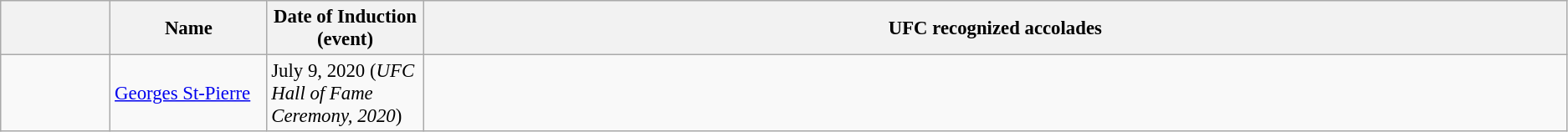<table class="wikitable sortable" style="font-size: 95%">
<tr>
<th style="width:7%;"></th>
<th style="width:10%;">Name</th>
<th style="width:10%;">Date of Induction<br>(event)</th>
<th class="unsortable">UFC recognized accolades</th>
</tr>
<tr>
<td></td>
<td> <a href='#'>Georges St-Pierre</a></td>
<td>July 9, 2020 (<em>UFC Hall of Fame Ceremony, 2020</em>)</td>
<td></td>
</tr>
</table>
